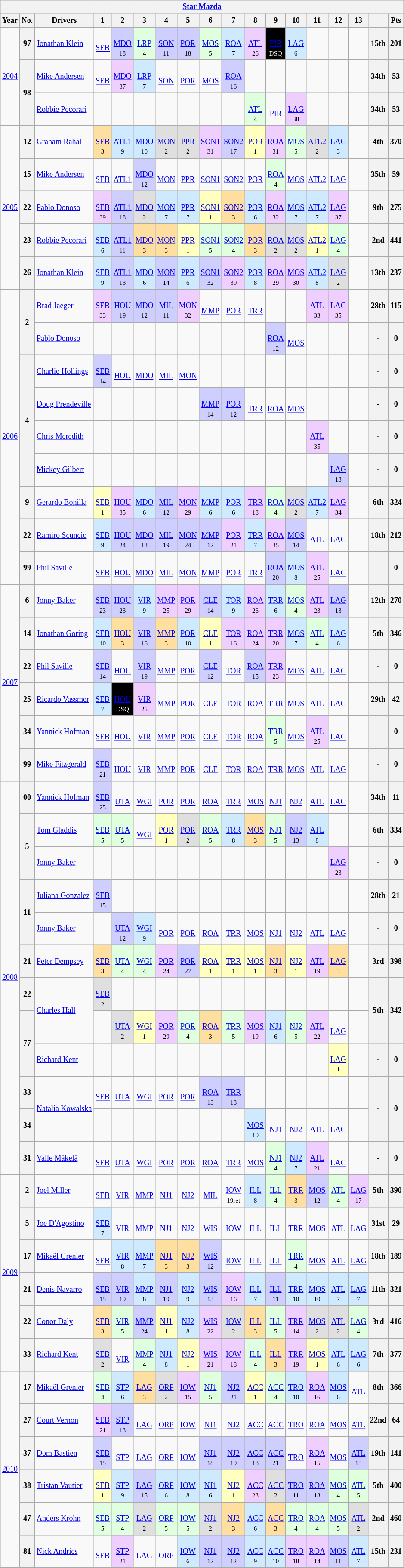<table class="wikitable collapsible collapsed" style="text-align:center; font-size:75%">
<tr>
<th colspan=21><a href='#'>Star Mazda</a></th>
</tr>
<tr>
<th>Year</th>
<th>No.</th>
<th>Drivers</th>
<th>1</th>
<th>2</th>
<th>3</th>
<th>4</th>
<th>5</th>
<th>6</th>
<th>7</th>
<th>8</th>
<th>9</th>
<th>10</th>
<th>11</th>
<th>12</th>
<th>13</th>
<th></th>
<th>Pts</th>
</tr>
<tr>
<td rowspan=3><a href='#'>2004</a></td>
<th>97</th>
<td align="left"> <a href='#'>Jonathan Klein</a></td>
<td><br><a href='#'>SEB</a></td>
<td style="background-color:#CFCFFF"><br><a href='#'>MDO</a><br><small>18</small></td>
<td style="background-color:#DFFFDF"><br><a href='#'>LRP</a><br><small>4</small></td>
<td style="background-color:#CFCFFF"><br><a href='#'>SON</a><br><small>11</small></td>
<td style="background-color:#CFCFFF"><br><a href='#'>POR</a><br><small>18</small></td>
<td style="background-color:#DFFFDF"><br><a href='#'>MOS</a><br><small>5</small></td>
<td style="background-color:#CFEAFF"><br><a href='#'>ROA</a><br><small>7</small></td>
<td style="background-color:#EFCFFF"><br><a href='#'>ATL</a><br><small>26</small></td>
<td style="background-color:#000000;color:white"><br><a href='#'>PIR</a><br><small>DSQ</small></td>
<td style="background-color:#CFEAFF"><br><a href='#'>LAG</a><br><small>6</small></td>
<td></td>
<td></td>
<td></td>
<th>15th</th>
<th>201</th>
</tr>
<tr>
<th rowspan=2>98</th>
<td align="left"> <a href='#'>Mike Andersen</a></td>
<td><br><a href='#'>SEB</a></td>
<td style="background-color:#EFCFFF"><br><a href='#'>MDO</a><br><small>37</small></td>
<td style="background-color:#CFEAFF"><br><a href='#'>LRP</a><br><small>7</small></td>
<td><br><a href='#'>SON</a></td>
<td><br><a href='#'>POR</a></td>
<td><br><a href='#'>MOS</a></td>
<td style="background-color:#CFCFFF"><br><a href='#'>ROA</a><br><small>16</small></td>
<td></td>
<td></td>
<td></td>
<td></td>
<td></td>
<td></td>
<th>34th</th>
<th>53</th>
</tr>
<tr>
<td align="left"> <a href='#'>Robbie Pecorari</a></td>
<td></td>
<td></td>
<td></td>
<td></td>
<td></td>
<td></td>
<td></td>
<td style="background-color:#DFFFDF"><br><a href='#'>ATL</a><br><small>4</small></td>
<td><br><a href='#'>PIR</a></td>
<td style="background-color:#EFCFFF"><br><a href='#'>LAG</a><br><small>38</small></td>
<td></td>
<td></td>
<td></td>
<th>34th</th>
<th>53</th>
</tr>
<tr>
<td rowspan=5><a href='#'>2005</a></td>
<th>12</th>
<td align="left"> <a href='#'>Graham Rahal</a></td>
<td style="background-color:#FFDF9F"><br><a href='#'>SEB</a><br><small>3</small></td>
<td style="background-color:#CFEAFF"><br><a href='#'>ATL1</a><br><small>9</small></td>
<td style="background-color:#CFEAFF"><br><a href='#'>MDO</a><br><small>10</small></td>
<td style="background-color:#DFDFDF"><br><a href='#'>MON</a><br><small>2</small></td>
<td style="background-color:#DFDFDF"><br><a href='#'>PPR</a><br><small>2</small></td>
<td style="background-color:#EFCFFF"><br><a href='#'>SON1</a><br><small>31</small></td>
<td style="background-color:#CFCFFF"><br><a href='#'>SON2</a><br><small>17</small></td>
<td style="background-color:#FFFFBF"><br><a href='#'>POR</a><br><small>1</small></td>
<td style="background-color:#EFCFFF"><br><a href='#'>ROA</a><br><small>31</small></td>
<td style="background-color:#DFFFDF"><br><a href='#'>MOS</a><br><small>5</small></td>
<td style="background-color:#DFDFDF"><br><a href='#'>ATL2</a><br><small>2</small></td>
<td style="background-color:#CFEAFF"><br><a href='#'>LAG</a><br><small>3</small></td>
<td></td>
<th>4th</th>
<th>370</th>
</tr>
<tr>
<th>15</th>
<td align="left"> <a href='#'>Mike Andersen</a></td>
<td><br><a href='#'>SEB</a></td>
<td><br><a href='#'>ATL1</a></td>
<td style="background-color:#CFCFFF"><br><a href='#'>MDO</a><br><small>12</small></td>
<td><br><a href='#'>MON</a></td>
<td><br><a href='#'>PPR</a></td>
<td><br><a href='#'>SON1</a></td>
<td><br><a href='#'>SON2</a></td>
<td><br><a href='#'>POR</a></td>
<td style="background-color:#DFFFDF"><br><a href='#'>ROA</a><br><small>4</small></td>
<td><br><a href='#'>MOS</a></td>
<td><br><a href='#'>ATL2</a></td>
<td><br><a href='#'>LAG</a></td>
<td></td>
<th>35th</th>
<th>59</th>
</tr>
<tr>
<th>22</th>
<td align="left"> <a href='#'>Pablo Donoso</a></td>
<td style="background-color:#EFCFFF"><br><a href='#'>SEB</a><br><small>39</small></td>
<td style="background-color:#CFCFFF"><br><a href='#'>ATL1</a><br><small>18</small></td>
<td style="background-color:#DFDFDF"><br><a href='#'>MDO</a><br><small>2</small></td>
<td style="background-color:#CFEAFF"><br><a href='#'>MON</a><br><small>7</small></td>
<td style="background-color:#CFEAFF"><br><a href='#'>PPR</a><br><small>7</small></td>
<td style="background-color:#FFFFBF"><br><a href='#'>SON1</a><br><small>1</small></td>
<td style="background-color:#FFDF9F"><br><a href='#'>SON2</a><br><small>3</small></td>
<td style="background-color:#CFEAFF"><br><a href='#'>POR</a><br><small>6</small></td>
<td style="background-color:#EFCFFF"><br><a href='#'>ROA</a><br><small>32</small></td>
<td style="background-color:#CFEAFF"><br><a href='#'>MOS</a><br><small>7</small></td>
<td style="background-color:#CFEAFF"><br><a href='#'>ATL2</a><br><small>7</small></td>
<td style="background-color:#EFCFFF"><br><a href='#'>LAG</a><br><small>37</small></td>
<td></td>
<th>9th</th>
<th>275</th>
</tr>
<tr>
<th>23</th>
<td align="left"> <a href='#'>Robbie Pecorari</a></td>
<td style="background-color:#CFEAFF"><br><a href='#'>SEB</a><br><small>6</small></td>
<td style="background-color:#CFCFFF"><br><a href='#'>ATL1</a><br><small>11</small></td>
<td style="background-color:#FFDF9F"><br><a href='#'>MDO</a><br><small>3</small></td>
<td style="background-color:#FFDF9F"><br><a href='#'>MON</a><br><small>3</small></td>
<td style="background-color:#FFFFBF"><br><a href='#'>PPR</a><br><small>1</small></td>
<td style="background-color:#DFFFDF"><br><a href='#'>SON1</a><br><small>5</small></td>
<td style="background-color:#DFFFDF"><br><a href='#'>SON2</a><br><small>4</small></td>
<td style="background-color:#FFDF9F"><br><a href='#'>POR</a><br><small>3</small></td>
<td style="background-color:#DFDFDF"><br><a href='#'>ROA</a><br><small>2</small></td>
<td style="background-color:#DFDFDF"><br><a href='#'>MOS</a><br><small>2</small></td>
<td style="background-color:#FFFFBF"><br><a href='#'>ATL2</a><br><small>1</small></td>
<td style="background-color:#DFFFDF"><br><a href='#'>LAG</a><br><small>4</small></td>
<td></td>
<th>2nd</th>
<th>441</th>
</tr>
<tr>
<th>26</th>
<td align="left"> <a href='#'>Jonathan Klein</a></td>
<td style="background-color:#CFEAFF"><br><a href='#'>SEB</a><br><small>9</small></td>
<td style="background-color:#CFCFFF"><br><a href='#'>ATL1</a><br><small>13</small></td>
<td style="background-color:#CFEAFF"><br><a href='#'>MDO</a><br><small>6</small></td>
<td style="background-color:#CFCFFF"><br><a href='#'>MON</a><br><small>14</small></td>
<td style="background-color:#CFEAFF"><br><a href='#'>PPR</a><br><small>6</small></td>
<td style="background-color:#CFCFFF"><br><a href='#'>SON1</a><br><small>32</small></td>
<td style="background-color:#EFCFFF"><br><a href='#'>SON2</a><br><small>39</small></td>
<td style="background-color:#CFEAFF"><br><a href='#'>POR</a><br><small>8</small></td>
<td style="background-color:#EFCFFF"><br><a href='#'>ROA</a><br><small>29</small></td>
<td style="background-color:#EFCFFF"><br><a href='#'>MOS</a><br><small>30</small></td>
<td style="background-color:#CFEAFF"><br><a href='#'>ATL2</a><br><small>8</small></td>
<td style="background-color:#DFDFDF"><br><a href='#'>LAG</a><br><small>2</small></td>
<td></td>
<th>13th</th>
<th>237</th>
</tr>
<tr>
<td rowspan=9><a href='#'>2006</a></td>
<th rowspan=2>2</th>
<td align="left"> <a href='#'>Brad Jaeger</a></td>
<td style="background-color:#EFCFFF"><br><a href='#'>SEB</a><br><small>33</small></td>
<td style="background-color:#CFCFFF"><br><a href='#'>HOU</a><br><small>19</small></td>
<td style="background-color:#CFCFFF"><br><a href='#'>MDO</a><br><small>12</small></td>
<td style="background-color:#CFCFFF"><br><a href='#'>MIL</a><br><small>11</small></td>
<td style="background-color:#EFCFFF"><br><a href='#'>MON</a><br><small>32</small></td>
<td><br><a href='#'>MMP</a></td>
<td><br><a href='#'>POR</a></td>
<td><br><a href='#'>TRR</a></td>
<td></td>
<td></td>
<td style="background-color:#EFCFFF"><br><a href='#'>ATL</a><br><small>33</small></td>
<td style="background-color:#EFCFFF"><br><a href='#'>LAG</a><br><small>35</small></td>
<td></td>
<th>28th</th>
<th>115</th>
</tr>
<tr>
<td align="left"> <a href='#'>Pablo Donoso</a></td>
<td></td>
<td></td>
<td></td>
<td></td>
<td></td>
<td></td>
<td></td>
<td></td>
<td style="background-color:#CFCFFF"><br><a href='#'>ROA</a><br><small>12</small></td>
<td><br><a href='#'>MOS</a></td>
<td></td>
<td></td>
<td></td>
<th>-</th>
<th>0</th>
</tr>
<tr>
<th rowspan=4>4</th>
<td align="left"> <a href='#'>Charlie Hollings</a></td>
<td style="background-color:#CFCFFF"><br><a href='#'>SEB</a><br><small>14</small></td>
<td><br><a href='#'>HOU</a></td>
<td><br><a href='#'>MDO</a></td>
<td><br><a href='#'>MIL</a></td>
<td><br><a href='#'>MON</a></td>
<td></td>
<td></td>
<td></td>
<td></td>
<td></td>
<td></td>
<td></td>
<td></td>
<th>-</th>
<th>0</th>
</tr>
<tr>
<td align="left"> <a href='#'>Doug Prendeville</a></td>
<td></td>
<td></td>
<td></td>
<td></td>
<td></td>
<td style="background-color:#CFCFFF"><br><a href='#'>MMP</a><br><small>14</small></td>
<td style="background-color:#CFCFFF"><br><a href='#'>POR</a><br><small>12</small></td>
<td><br><a href='#'>TRR</a></td>
<td><br><a href='#'>ROA</a></td>
<td><br><a href='#'>MOS</a></td>
<td></td>
<td></td>
<td></td>
<th>-</th>
<th>0</th>
</tr>
<tr>
<td align="left"> <a href='#'>Chris Meredith</a></td>
<td></td>
<td></td>
<td></td>
<td></td>
<td></td>
<td></td>
<td></td>
<td></td>
<td></td>
<td></td>
<td style="background-color:#EFCFFF"><br><a href='#'>ATL</a><br><small>35</small></td>
<td></td>
<td></td>
<th>-</th>
<th>0</th>
</tr>
<tr>
<td align="left"> <a href='#'>Mickey Gilbert</a></td>
<td></td>
<td></td>
<td></td>
<td></td>
<td></td>
<td></td>
<td></td>
<td></td>
<td></td>
<td></td>
<td></td>
<td style="background-color:#CFCFFF"><br><a href='#'>LAG</a><br><small>18</small></td>
<td></td>
<th>-</th>
<th>0</th>
</tr>
<tr>
<th>9</th>
<td align="left"> <a href='#'>Gerardo Bonilla</a></td>
<td style="background-color:#FFFFBF"><br><a href='#'>SEB</a><br><small>1</small></td>
<td style="background-color:#EFCFFF"><br><a href='#'>HOU</a><br><small>35</small></td>
<td style="background-color:#CFEAFF"><br><a href='#'>MDO</a><br><small>6</small></td>
<td style="background-color:#CFCFFF"><br><a href='#'>MIL</a><br><small>12</small></td>
<td style="background-color:#EFCFFF"><br><a href='#'>MON</a><br><small>29</small></td>
<td style="background-color:#CFEAFF"><br><a href='#'>MMP</a><br><small>6</small></td>
<td style="background-color:#CFEAFF"><br><a href='#'>POR</a><br><small>6</small></td>
<td style="background-color:#EFCFFF"><br><a href='#'>TRR</a><br><small>18</small></td>
<td style="background-color:#DFFFDF"><br><a href='#'>ROA</a><br><small>4</small></td>
<td style="background-color:#DFDFDF"><br><a href='#'>MOS</a><br><small>2</small></td>
<td style="background-color:#CFEAFF"><br><a href='#'>ATL2</a><br><small>7</small></td>
<td style="background-color:#EFCFFF"><br><a href='#'>LAG</a><br><small>34</small></td>
<td></td>
<th>6th</th>
<th>324</th>
</tr>
<tr>
<th>22</th>
<td align="left"> <a href='#'>Ramiro Scuncio</a></td>
<td style="background-color:#CFEAFF"><br><a href='#'>SEB</a><br><small>9</small></td>
<td style="background-color:#CFCFFF"><br><a href='#'>HOU</a><br><small>24</small></td>
<td style="background-color:#CFCFFF"><br><a href='#'>MDO</a><br><small>13</small></td>
<td style="background-color:#CFCFFF"><br><a href='#'>MIL</a><br><small>19</small></td>
<td style="background-color:#CFCFFF"><br><a href='#'>MON</a><br><small>24</small></td>
<td style="background-color:#CFCFFF"><br><a href='#'>MMP</a><br><small>12</small></td>
<td style="background-color:#EFCFFF"><br><a href='#'>POR</a><br><small>21</small></td>
<td style="background-color:#CFEAFF"><br><a href='#'>TRR</a><br><small>7</small></td>
<td style="background-color:#EFCFFF"><br><a href='#'>ROA</a><br><small>35</small></td>
<td style="background-color:#CFCFFF"><br><a href='#'>MOS</a><br><small>14</small></td>
<td><br><a href='#'>ATL</a></td>
<td><br><a href='#'>LAG</a></td>
<td></td>
<th>18th</th>
<th>212</th>
</tr>
<tr>
<th>99</th>
<td align="left"> <a href='#'>Phil Saville</a></td>
<td><br><a href='#'>SEB</a></td>
<td><br><a href='#'>HOU</a></td>
<td><br><a href='#'>MDO</a></td>
<td><br><a href='#'>MIL</a></td>
<td><br><a href='#'>MON</a></td>
<td><br><a href='#'>MMP</a></td>
<td><br><a href='#'>POR</a></td>
<td><br><a href='#'>TRR</a></td>
<td style="background-color:#CFCFFF"><br><a href='#'>ROA</a><br><small>20</small></td>
<td style="background-color:#CFEAFF"><br><a href='#'>MOS</a><br><small>8</small></td>
<td style="background-color:#EFCFFF"><br><a href='#'>ATL</a><br><small>25</small></td>
<td><br><a href='#'>LAG</a></td>
<td></td>
<th>-</th>
<th>0</th>
</tr>
<tr>
<td rowspan=6><a href='#'>2007</a></td>
<th>6</th>
<td align="left"> <a href='#'>Jonny Baker</a></td>
<td style="background-color:#CFCFFF"><br><a href='#'>SEB</a><br><small>23</small></td>
<td style="background-color:#CFCFFF"><br><a href='#'>HOU</a><br><small>23</small></td>
<td style="background-color:#CFEAFF"><br><a href='#'>VIR</a><br><small>9</small></td>
<td style="background-color:#EFCFFF"><br><a href='#'>MMP</a><br><small>25</small></td>
<td style="background-color:#EFCFFF"><br><a href='#'>POR</a><br><small>29</small></td>
<td style="background-color:#CFCFFF"><br><a href='#'>CLE</a><br><small>14</small></td>
<td style="background-color:#CFEAFF"><br><a href='#'>TOR</a><br><small>9</small></td>
<td style="background-color:#EFCFFF"><br><a href='#'>ROA</a><br><small>26</small></td>
<td style="background-color:#CFEAFF"><br><a href='#'>TRR</a><br><small>6</small></td>
<td style="background-color:#DFFFDF"><br><a href='#'>MOS</a><br><small>4</small></td>
<td style="background-color:#EFCFFF"><br><a href='#'>ATL</a><br><small>23</small></td>
<td style="background-color:#CFCFFF"><br><a href='#'>LAG</a><br><small>13</small></td>
<td></td>
<th>12th</th>
<th>270</th>
</tr>
<tr>
<th>14</th>
<td align="left"> <a href='#'>Jonathan Goring</a></td>
<td style="background-color:#CFEAFF"><br><a href='#'>SEB</a><br><small>10</small></td>
<td style="background-color:#FFDF9F"><br><a href='#'>HOU</a><br><small>3</small></td>
<td style="background-color:#CFCFFF"><br><a href='#'>VIR</a><br><small>16</small></td>
<td style="background-color:#FFDF9F"><br><a href='#'>MMP</a><br><small>3</small></td>
<td style="background-color:#CFEAFF"><br><a href='#'>POR</a><br><small>10</small></td>
<td style="background-color:#FFFFBF"><br><a href='#'>CLE</a><br><small>1</small></td>
<td style="background-color:#EFCFFF"><br><a href='#'>TOR</a><br><small>16</small></td>
<td style="background-color:#EFCFFF"><br><a href='#'>ROA</a><br><small>24</small></td>
<td style="background-color:#EFCFFF"><br><a href='#'>TRR</a><br><small>20</small></td>
<td style="background-color:#CFEAFF"><br><a href='#'>MOS</a><br><small>7</small></td>
<td style="background-color:#DFFFDF"><br><a href='#'>ATL</a><br><small>4</small></td>
<td style="background-color:#CFEAFF"><br><a href='#'>LAG</a><br><small>6</small></td>
<td></td>
<th>5th</th>
<th>346</th>
</tr>
<tr>
<th>22</th>
<td align="left"> <a href='#'>Phil Saville</a></td>
<td style="background-color:#CFCFFF"><br><a href='#'>SEB</a><br><small>14</small></td>
<td><br><a href='#'>HOU</a></td>
<td style="background-color:#CFCFFF"><br><a href='#'>VIR</a><br><small>19</small></td>
<td><br><a href='#'>MMP</a></td>
<td><br><a href='#'>POR</a></td>
<td style="background-color:#CFCFFF"><br><a href='#'>CLE</a><br><small>12</small></td>
<td><br><a href='#'>TOR</a></td>
<td style="background-color:#CFCFFF"><br><a href='#'>ROA</a><br><small>15</small></td>
<td style="background-color:#EFCFFF"><br><a href='#'>TRR</a><br><small>23</small></td>
<td><br><a href='#'>MOS</a></td>
<td><br><a href='#'>ATL</a></td>
<td><br><a href='#'>LAG</a></td>
<td></td>
<th>-</th>
<th>0</th>
</tr>
<tr>
<th>25</th>
<td align="left"> <a href='#'>Ricardo Vassmer</a></td>
<td style="background-color:#CFEAFF"><br><a href='#'>SEB</a><br><small>7</small></td>
<td style="background-color:#000000;color:white"><br><a href='#'>HOU</a><br><small>DSQ</small></td>
<td style="background-color:#EFCFFF"><br><a href='#'>VIR</a><br><small>25</small></td>
<td><br><a href='#'>MMP</a></td>
<td><br><a href='#'>POR</a></td>
<td><br><a href='#'>CLE</a></td>
<td><br><a href='#'>TOR</a></td>
<td><br><a href='#'>ROA</a></td>
<td><br><a href='#'>TRR</a></td>
<td><br><a href='#'>MOS</a></td>
<td><br><a href='#'>ATL</a></td>
<td><br><a href='#'>LAG</a></td>
<td></td>
<th>29th</th>
<th>42</th>
</tr>
<tr>
<th>34</th>
<td align="left"> <a href='#'>Yannick Hofman</a></td>
<td><br><a href='#'>SEB</a></td>
<td><br><a href='#'>HOU</a></td>
<td><br><a href='#'>VIR</a></td>
<td><br><a href='#'>MMP</a></td>
<td><br><a href='#'>POR</a></td>
<td><br><a href='#'>CLE</a></td>
<td><br><a href='#'>TOR</a></td>
<td><br><a href='#'>ROA</a></td>
<td style="background-color:#DFFFDF"><br><a href='#'>TRR</a><br><small>5</small></td>
<td><br><a href='#'>MOS</a></td>
<td style="background-color:#EFCFFF"><br><a href='#'>ATL</a><br><small>25</small></td>
<td><br><a href='#'>LAG</a></td>
<td></td>
<th>-</th>
<th>0</th>
</tr>
<tr>
<th>99</th>
<td align="left"> <a href='#'>Mike Fitzgerald</a></td>
<td style="background-color:#CFCFFF"><br><a href='#'>SEB</a><br><small>21</small></td>
<td><br><a href='#'>HOU</a></td>
<td><br><a href='#'>VIR</a></td>
<td><br><a href='#'>MMP</a></td>
<td><br><a href='#'>POR</a></td>
<td><br><a href='#'>CLE</a></td>
<td><br><a href='#'>TOR</a></td>
<td><br><a href='#'>ROA</a></td>
<td><br><a href='#'>TRR</a></td>
<td><br><a href='#'>MOS</a></td>
<td><br><a href='#'>ATL</a></td>
<td><br><a href='#'>LAG</a></td>
<td></td>
<th>-</th>
<th>0</th>
</tr>
<tr>
<td rowspan=12><a href='#'>2008</a></td>
<th>00</th>
<td align="left"> <a href='#'>Yannick Hofman</a></td>
<td style="background-color:#CFCFFF"><br><a href='#'>SEB</a><br><small>25</small></td>
<td><br><a href='#'>UTA</a></td>
<td><br><a href='#'>WGI</a></td>
<td><br><a href='#'>POR</a></td>
<td><br><a href='#'>POR</a></td>
<td><br><a href='#'>ROA</a></td>
<td><br><a href='#'>TRR</a></td>
<td><br><a href='#'>MOS</a></td>
<td><br><a href='#'>NJ1</a></td>
<td><br><a href='#'>NJ2</a></td>
<td><br><a href='#'>ATL</a></td>
<td><br><a href='#'>LAG</a></td>
<td></td>
<th>34th</th>
<th>11</th>
</tr>
<tr>
<th rowspan=2>5</th>
<td align="left"> <a href='#'>Tom Gladdis</a></td>
<td style="background-color:#DFFFDF"><br><a href='#'>SEB</a><br><small>5</small></td>
<td style="background-color:#DFFFDF"><br><a href='#'>UTA</a><br><small>5</small></td>
<td><br><a href='#'>WGI</a></td>
<td style="background-color:#FFFFBF"><br><a href='#'>POR</a><br><small>1</small></td>
<td style="background-color:#DFDFDF"><br><a href='#'>POR</a><br><small>2</small></td>
<td style="background-color:#DFFFDF"><br><a href='#'>ROA</a><br><small>5</small></td>
<td style="background-color:#CFEAFF"><br><a href='#'>TRR</a><br><small>8</small></td>
<td style="background-color:#FFDF9F"><br><a href='#'>MOS</a><br><small>3</small></td>
<td style="background-color:#DFFFDF"><br><a href='#'>NJ1</a><br><small>5</small></td>
<td style="background-color:#CFCFFF"><br><a href='#'>NJ2</a><br><small>13</small></td>
<td style="background-color:#CFEAFF"><br><a href='#'>ATL</a><br><small>8</small></td>
<td></td>
<td></td>
<th>6th</th>
<th>334</th>
</tr>
<tr>
<td align="left"> <a href='#'>Jonny Baker</a></td>
<td></td>
<td></td>
<td></td>
<td></td>
<td></td>
<td></td>
<td></td>
<td></td>
<td></td>
<td></td>
<td></td>
<td style="background-color:#EFCFFF"><br><a href='#'>LAG</a><br><small>23</small></td>
<td></td>
<th>-</th>
<th>0</th>
</tr>
<tr>
<th rowspan=2>11</th>
<td align="left"> <a href='#'>Juliana Gonzalez</a></td>
<td style="background-color:#CFCFFF"><br><a href='#'>SEB</a><br><small>15</small></td>
<td></td>
<td></td>
<td></td>
<td></td>
<td></td>
<td></td>
<td></td>
<td></td>
<td></td>
<td></td>
<td></td>
<td></td>
<th>28th</th>
<th>21</th>
</tr>
<tr>
<td align="left"> <a href='#'>Jonny Baker</a></td>
<td></td>
<td style="background-color:#CFCFFF"><br><a href='#'>UTA</a><br><small>12</small></td>
<td style="background-color:#CFEAFF"><br><a href='#'>WGI</a><br><small>9</small></td>
<td><br><a href='#'>POR</a><br><small></small></td>
<td><br><a href='#'>POR</a><br><small></small></td>
<td><br><a href='#'>ROA</a><br><small></small></td>
<td><br><a href='#'>TRR</a><br><small></small></td>
<td><br><a href='#'>MOS</a><br><small></small></td>
<td><br><a href='#'>NJ1</a><br><small></small></td>
<td><br><a href='#'>NJ2</a><br><small></small></td>
<td><br><a href='#'>ATL</a><br><small></small></td>
<td><br><a href='#'>LAG</a><br><small></small></td>
<td></td>
<th>-</th>
<th>0</th>
</tr>
<tr>
<th>21</th>
<td align="left"> <a href='#'>Peter Dempsey</a></td>
<td style="background-color:#FFDF9F"><br><a href='#'>SEB</a><br><small>3</small></td>
<td style="background-color:#DFFFDF"><br><a href='#'>UTA</a><br><small>4</small></td>
<td style="background-color:#DFFFDF"><br><a href='#'>WGI</a><br><small>4</small></td>
<td style="background-color:#EFCFFF"><br><a href='#'>POR</a><br><small>24</small></td>
<td style="background-color:#CFCFFF"><br><a href='#'>POR</a><br><small>27</small></td>
<td style="background-color:#FFFFBF"><br><a href='#'>ROA</a><br><small>1</small></td>
<td style="background-color:#FFFFBF"><br><a href='#'>TRR</a><br><small>1</small></td>
<td style="background-color:#FFFFBF"><br><a href='#'>MOS</a><br><small>1</small></td>
<td style="background-color:#FFDF9F"><br><a href='#'>NJ1</a><br><small>3</small></td>
<td style="background-color:#FFFFBF"><br><a href='#'>NJ2</a><br><small>1</small></td>
<td style="background-color:#EFCFFF"><br><a href='#'>ATL</a><br><small>19</small></td>
<td style="background-color:#FFDF9F"><br><a href='#'>LAG</a><br><small>3</small></td>
<td></td>
<th>3rd</th>
<th>398</th>
</tr>
<tr>
<th>22</th>
<td align="left" rowspan=2> <a href='#'>Charles Hall</a></td>
<td style="background-color:#DFDFDF"><br><a href='#'>SEB</a><br><small>2</small></td>
<td></td>
<td></td>
<td></td>
<td></td>
<td></td>
<td></td>
<td></td>
<td></td>
<td></td>
<td></td>
<td></td>
<td></td>
<th rowspan=2>5th</th>
<th rowspan=2>342</th>
</tr>
<tr>
<th rowspan=2>77</th>
<td></td>
<td style="background-color:#DFDFDF"><br><a href='#'>UTA</a><br><small>2</small></td>
<td style="background-color:#FFFFBF"><br><a href='#'>WGI</a><br><small>1</small></td>
<td style="background-color:#EFCFFF"><br><a href='#'>POR</a><br><small>29</small></td>
<td style="background-color:#DFFFDF"><br><a href='#'>POR</a><br><small>4</small></td>
<td style="background-color:#FFDF9F"><br><a href='#'>ROA</a><br><small>3</small></td>
<td style="background-color:#DFFFDF"><br><a href='#'>TRR</a><br><small>5</small></td>
<td style="background-color:#EFCFFF"><br><a href='#'>MOS</a><br><small>19</small></td>
<td style="background-color:#CFEAFF"><br><a href='#'>NJ1</a><br><small>6</small></td>
<td style="background-color:#DFFFDF"><br><a href='#'>NJ2</a><br><small>5</small></td>
<td style="background-color:#EFCFFF"><br><a href='#'>ATL</a><br><small>22</small></td>
<td><br><a href='#'>LAG</a></td>
<td></td>
</tr>
<tr>
<td align=left> <a href='#'>Richard Kent</a></td>
<td></td>
<td></td>
<td></td>
<td></td>
<td></td>
<td></td>
<td></td>
<td></td>
<td></td>
<td></td>
<td></td>
<td style="background-color:#FFFFBF"><br><a href='#'>LAG</a><br><small>1</small></td>
<td></td>
<th>-</th>
<th>0</th>
</tr>
<tr>
<th>33</th>
<td align=left rowspan=2> <a href='#'>Natalia Kowalska</a></td>
<td><br><a href='#'>SEB</a></td>
<td><br><a href='#'>UTA</a></td>
<td><br><a href='#'>WGI</a></td>
<td><br><a href='#'>POR</a></td>
<td><br><a href='#'>POR</a></td>
<td style="background-color:#CFCFFF"><br><a href='#'>ROA</a><br><small>13</small></td>
<td style="background-color:#CFCFFF"><br><a href='#'>TRR</a><br><small>13</small></td>
<td></td>
<td></td>
<td></td>
<td></td>
<td></td>
<td></td>
<th rowspan=2>-</th>
<th rowspan=2>0</th>
</tr>
<tr>
<th>34</th>
<td></td>
<td></td>
<td></td>
<td></td>
<td></td>
<td></td>
<td></td>
<td style="background-color:#CFEAFF"><br><a href='#'>MOS</a><br><small>10</small></td>
<td><br><a href='#'>NJ1</a></td>
<td><br><a href='#'>NJ2</a></td>
<td><br><a href='#'>ATL</a></td>
<td><br><a href='#'>LAG</a></td>
<td></td>
</tr>
<tr>
<th>31</th>
<td align=left> <a href='#'>Valle Mäkelä</a></td>
<td><br><a href='#'>SEB</a></td>
<td><br><a href='#'>UTA</a></td>
<td><br><a href='#'>WGI</a></td>
<td><br><a href='#'>POR</a></td>
<td><br><a href='#'>POR</a></td>
<td><br><a href='#'>ROA</a></td>
<td><br><a href='#'>TRR</a></td>
<td><br><a href='#'>MOS</a></td>
<td style="background-color:#DFFFDF"><br><a href='#'>NJ1</a><br><small>4</small></td>
<td style="background-color:#CFEAFF"><br><a href='#'>NJ2</a><br><small>7</small></td>
<td style="background-color:#EFCFFF"><br><a href='#'>ATL</a><br><small>21</small></td>
<td><br><a href='#'>LAG</a></td>
<td></td>
<th>-</th>
<th>0</th>
</tr>
<tr>
<td rowspan=6><a href='#'>2009</a></td>
<th>2</th>
<td align=left> <a href='#'>Joel Miller</a></td>
<td><br><a href='#'>SEB</a></td>
<td><br><a href='#'>VIR</a></td>
<td><br><a href='#'>MMP</a></td>
<td><br><a href='#'>NJ1</a></td>
<td><br><a href='#'>NJ2</a></td>
<td><br><a href='#'>MIL</a></td>
<td><br><a href='#'>IOW</a><br><small>19ret</small></td>
<td style="background-color:#CFEAFF"><br><a href='#'>ILL</a><br><small>8</small></td>
<td style="background-color:#DFFFDF"><br><a href='#'>ILL</a><br><small>4</small></td>
<td style="background-color:#FFDF9F"><br><a href='#'>TRR</a><br><small>3</small></td>
<td style="background-color:#CFCFFF"><br><a href='#'>MOS</a><br><small>12</small></td>
<td style="background-color:#DFFFDF"><br><a href='#'>ATL</a><br><small>4</small></td>
<td style="background-color:#EFCFFF"><br><a href='#'>LAG</a><br><small>17</small></td>
<th>5th</th>
<th>390</th>
</tr>
<tr>
<th>5</th>
<td align=left> <a href='#'>Joe D'Agostino</a></td>
<td style="background-color:#CFEAFF"><br><a href='#'>SEB</a><br><small>7</small></td>
<td><br><a href='#'>VIR</a></td>
<td><br><a href='#'>MMP</a></td>
<td><br><a href='#'>NJ1</a></td>
<td><br><a href='#'>NJ2</a></td>
<td><br><a href='#'>WIS</a></td>
<td><br><a href='#'>IOW</a></td>
<td><br><a href='#'>ILL</a></td>
<td><br><a href='#'>ILL</a></td>
<td><br><a href='#'>TRR</a></td>
<td><br><a href='#'>MOS</a></td>
<td><br><a href='#'>ATL</a></td>
<td><br><a href='#'>LAG</a></td>
<th>31st</th>
<th>29</th>
</tr>
<tr>
<th>17</th>
<td align=left> <a href='#'>Mikaël Grenier</a></td>
<td><br><a href='#'>SEB</a></td>
<td style="background-color:#CFEAFF"><br><a href='#'>VIR</a><br><small>8</small></td>
<td style="background-color:#CFEAFF"><br><a href='#'>MMP</a><br><small>7</small></td>
<td style="background-color:#FFDF9F"><br><a href='#'>NJ1</a><br><small>3</small></td>
<td style="background-color:#FFDF9F"><br><a href='#'>NJ2</a><br><small>3</small></td>
<td style="background-color:#CFCFFF"><br><a href='#'>WIS</a><br><small>12</small></td>
<td><br><a href='#'>IOW</a></td>
<td><br><a href='#'>ILL</a></td>
<td><br><a href='#'>ILL</a></td>
<td style="background-color:#DFFFDF"><br><a href='#'>TRR</a><br><small>4</small></td>
<td><br><a href='#'>MOS</a></td>
<td><br><a href='#'>ATL</a></td>
<td><br><a href='#'>LAG</a></td>
<th>18th</th>
<th>189</th>
</tr>
<tr>
<th>21</th>
<td align=left> <a href='#'>Denis Navarro</a></td>
<td style="background-color:#CFCFFF"><br><a href='#'>SEB</a><br><small>15</small></td>
<td style="background-color:#CFCFFF"><br><a href='#'>VIR</a><br><small>19</small></td>
<td style="background-color:#CFEAFF"><br><a href='#'>MMP</a><br><small>8</small></td>
<td style="background-color:#CFCFFF"><br><a href='#'>NJ1</a><br><small>19</small></td>
<td style="background-color:#CFEAFF"><br><a href='#'>NJ2</a><br><small>9</small></td>
<td style="background-color:#CFCFFF"><br><a href='#'>WIS</a><br><small>13</small></td>
<td style="background-color:#EFCFFF"><br><a href='#'>IOW</a><br><small>16</small></td>
<td style="background-color:#CFEAFF"><br><a href='#'>ILL</a><br><small>7</small></td>
<td style="background-color:#CFCFFF"><br><a href='#'>ILL</a><br><small>11</small></td>
<td style="background-color:#CFEAFF"><br><a href='#'>TRR</a><br><small>10</small></td>
<td style="background-color:#CFEAFF"><br><a href='#'>MOS</a><br><small>10</small></td>
<td style="background-color:#CFEAFF"><br><a href='#'>ATL</a><br><small>7</small></td>
<td style="background-color:#CFEAFF"><br><a href='#'>LAG</a><br><small>7</small></td>
<th>11th</th>
<th>321</th>
</tr>
<tr>
<th>22</th>
<td align=left> <a href='#'>Conor Daly</a></td>
<td style="background-color:#FFDF9F"><br><a href='#'>SEB</a><br><small>3</small></td>
<td style="background-color:#DFFFDF"><br><a href='#'>VIR</a><br><small>5</small></td>
<td style="background-color:#CFCFFF"><br><a href='#'>MMP</a><br><small>24</small></td>
<td style="background-color:#FFFFBF"><br><a href='#'>NJ1</a><br><small>1</small></td>
<td style="background-color:#CFEAFF"><br><a href='#'>NJ2</a><br><small>8</small></td>
<td style="background-color:#EFCFFF"><br><a href='#'>WIS</a><br><small>22</small></td>
<td style="background-color:#DFDFDF"><br><a href='#'>IOW</a><br><small>2</small></td>
<td style="background-color:#FFDF9F"><br><a href='#'>ILL</a><br><small>3</small></td>
<td style="background-color:#DFFFDF"><br><a href='#'>ILL</a><br><small>5</small></td>
<td style="background-color:#EFCFFF"><br><a href='#'>TRR</a><br><small>14</small></td>
<td style="background-color:#DFDFDF"><br><a href='#'>MOS</a><br><small>2</small></td>
<td style="background-color:#DFDFDF"><br><a href='#'>ATL</a><br><small>2</small></td>
<td style="background-color:#DFFFDF"><br><a href='#'>LAG</a><br><small>4</small></td>
<th>3rd</th>
<th>416</th>
</tr>
<tr>
<th>33</th>
<td align=left> <a href='#'>Richard Kent</a></td>
<td style="background-color:#DFDFDF"><br><a href='#'>SEB</a><br><small>2</small></td>
<td><br><a href='#'>VIR</a></td>
<td style="background-color:#DFFFDF"><br><a href='#'>MMP</a><br><small>4</small></td>
<td style="background-color:#CFEAFF"><br><a href='#'>NJ1</a><br><small>8</small></td>
<td style="background-color:#FFFFBF"><br><a href='#'>NJ2</a><br><small>1</small></td>
<td style="background-color:#EFCFFF"><br><a href='#'>WIS</a><br><small>21</small></td>
<td style="background-color:#EFCFFF"><br><a href='#'>IOW</a><br><small>18</small></td>
<td style="background-color:#DFFFDF"><br><a href='#'>ILL</a><br><small>4</small></td>
<td style="background-color:#FFDF9F"><br><a href='#'>ILL</a><br><small>3</small></td>
<td style="background-color:#EFCFFF"><br><a href='#'>TRR</a><br><small>19</small></td>
<td style="background-color:#FFFFBF"><br><a href='#'>MOS</a><br><small>1</small></td>
<td style="background-color:#CFEAFF"><br><a href='#'>ATL</a><br><small>6</small></td>
<td style="background-color:#CFEAFF"><br><a href='#'>LAG</a><br><small>6</small></td>
<th>7th</th>
<th>377</th>
</tr>
<tr>
<td rowspan=6><a href='#'>2010</a></td>
<th>17</th>
<td align=left> <a href='#'>Mikaël Grenier</a></td>
<td style="background-color:#DFFFDF"><br><a href='#'>SEB</a><br><small>4</small></td>
<td style="background-color:#CFEAFF"><br><a href='#'>STP</a><br><small>6</small></td>
<td style="background-color:#FFDF9F"><br><a href='#'>LAG</a><br><small>3</small></td>
<td style="background-color:#DFDFDF"><br><a href='#'>ORP</a><br><small>2</small></td>
<td style="background-color:#EFCFFF"><br><a href='#'>IOW</a><br><small>15</small></td>
<td style="background-color:#DFFFDF"><br><a href='#'>NJ1</a><br><small>5</small></td>
<td style="background-color:#CFCFFF"><br><a href='#'>NJ2</a><br><small>21</small></td>
<td style="background-color:#FFFFBF"><br><a href='#'>ACC</a><br><small>1</small></td>
<td style="background-color:#DFFFDF"><br><a href='#'>ACC</a><br><small>4</small></td>
<td style="background-color:#CFEAFF"><br><a href='#'>TRO</a><br><small>10</small></td>
<td style="background-color:#EFCFFF"><br><a href='#'>ROA</a><br><small>16</small></td>
<td style="background-color:#CFEAFF"><br><a href='#'>MOS</a><br><small>6</small></td>
<td><br><a href='#'>ATL</a></td>
<th>8th</th>
<th>366</th>
</tr>
<tr>
<th>27</th>
<td align=left> <a href='#'>Court Vernon</a></td>
<td style="background-color:#EFCFFF"><br><a href='#'>SEB</a><br><small>21</small></td>
<td style="background-color:#CFCFFF"><br><a href='#'>STP</a><br><small>13</small></td>
<td><br><a href='#'>LAG</a></td>
<td><br><a href='#'>ORP</a></td>
<td><br><a href='#'>IOW</a></td>
<td><br><a href='#'>NJ1</a></td>
<td><br><a href='#'>NJ2</a></td>
<td><br><a href='#'>ACC</a></td>
<td><br><a href='#'>ACC</a></td>
<td><br><a href='#'>TRO</a></td>
<td><br><a href='#'>ROA</a></td>
<td><br><a href='#'>MOS</a></td>
<td><br><a href='#'>ATL</a></td>
<th>22nd</th>
<th>64</th>
</tr>
<tr>
<th>37</th>
<td align=left> <a href='#'>Dom Bastien</a></td>
<td style="background-color:#CFCFFF"><br><a href='#'>SEB</a><br><small>15</small></td>
<td><br><a href='#'>STP</a></td>
<td><br><a href='#'>LAG</a></td>
<td><br><a href='#'>ORP</a></td>
<td><br><a href='#'>IOW</a></td>
<td style="background-color:#CFCFFF"><br><a href='#'>NJ1</a><br><small>18</small></td>
<td style="background-color:#CFCFFF"><br><a href='#'>NJ2</a><br><small>19</small></td>
<td style="background-color:#CFCFFF"><br><a href='#'>ACC</a><br><small>18</small></td>
<td style="background-color:#CFCFFF"><br><a href='#'>ACC</a><br><small>21</small></td>
<td><br><a href='#'>TRO</a></td>
<td style="background-color:#EFCFFF"><br><a href='#'>ROA</a><br><small>15</small></td>
<td><br><a href='#'>MOS</a></td>
<td style="background-color:#CFCFFF"><br><a href='#'>ATL</a><br><small>15</small></td>
<th>19th</th>
<th>141</th>
</tr>
<tr>
<th>38</th>
<td align=left> <a href='#'>Tristan Vautier</a></td>
<td style="background-color:#FFFFBF"><br><a href='#'>SEB</a><br><small>1</small></td>
<td style="background-color:#CFEAFF"><br><a href='#'>STP</a><br><small>9</small></td>
<td style="background-color:#CFCFFF"><br><a href='#'>LAG</a><br><small>15</small></td>
<td style="background-color:#CFEAFF"><br><a href='#'>ORP</a><br><small>6</small></td>
<td style="background-color:#CFEAFF"><br><a href='#'>IOW</a><br><small>8</small></td>
<td style="background-color:#CFEAFF"><br><a href='#'>NJ1</a><br><small>6</small></td>
<td style="background-color:#FFFFBF"><br><a href='#'>NJ2</a><br><small>1</small></td>
<td style="background-color:#EFCFFF"><br><a href='#'>ACC</a><br><small>23</small></td>
<td style="background-color:#DFDFDF"><br><a href='#'>ACC</a><br><small>2</small></td>
<td style="background-color:#CFCFFF"><br><a href='#'>TRO</a><br><small>11</small></td>
<td style="background-color:#CFCFFF"><br><a href='#'>ROA</a><br><small>13</small></td>
<td style="background-color:#DFFFDF"><br><a href='#'>MOS</a><br><small>4</small></td>
<td style="background-color:#DFFFDF"><br><a href='#'>ATL</a><br><small>5</small></td>
<th>5th</th>
<th>400</th>
</tr>
<tr>
<th>47</th>
<td align=left> <a href='#'>Anders Krohn</a></td>
<td style="background-color:#DFFFDF"><br><a href='#'>SEB</a><br><small>5</small></td>
<td style="background-color:#DFFFDF"><br><a href='#'>STP</a><br><small>4</small></td>
<td style="background-color:#DFDFDF"><br><a href='#'>LAG</a><br><small>2</small></td>
<td style="background-color:#DFFFDF"><br><a href='#'>ORP</a><br><small>5</small></td>
<td style="background-color:#DFFFDF"><br><a href='#'>IOW</a><br><small>5</small></td>
<td style="background-color:#DFDFDF"><br><a href='#'>NJ1</a><br><small>2</small></td>
<td style="background-color:#FFDF9F"><br><a href='#'>NJ2</a><br><small>3</small></td>
<td style="background-color:#CFEAFF"><br><a href='#'>ACC</a><br><small>6</small></td>
<td style="background-color:#FFDF9F"><br><a href='#'>ACC</a><br><small>3</small></td>
<td style="background-color:#DFFFDF"><br><a href='#'>TRO</a><br><small>4</small></td>
<td style="background-color:#DFFFDF"><br><a href='#'>ROA</a><br><small>4</small></td>
<td style="background-color:#DFFFDF"><br><a href='#'>MOS</a><br><small>5</small></td>
<td style="background-color:#DFDFDF"><br><a href='#'>ATL</a><br><small>2</small></td>
<th>2nd</th>
<th>460</th>
</tr>
<tr>
<th>81</th>
<td align=left> <a href='#'>Nick Andries</a></td>
<td><br><a href='#'>SEB</a></td>
<td style="background-color:#EFCFFF"><br><a href='#'>STP</a><br><small>21</small></td>
<td><br><a href='#'>LAG</a></td>
<td><br><a href='#'>ORP</a></td>
<td style="background-color:#CFEAFF"><br><a href='#'>IOW</a><br><small>6</small></td>
<td style="background-color:#CFCFFF"><br><a href='#'>NJ1</a><br><small>12</small></td>
<td style="background-color:#CFCFFF"><br><a href='#'>NJ2</a><br><small>12</small></td>
<td style="background-color:#CFEAFF"><br><a href='#'>ACC</a><br><small>9</small></td>
<td style="background-color:#CFEAFF"><br><a href='#'>ACC</a><br><small>10</small></td>
<td style="background-color:#EFCFFF"><br><a href='#'>TRO</a><br><small>18</small></td>
<td style="background-color:#EFCFFF"><br><a href='#'>ROA</a><br><small>14</small></td>
<td style="background-color:#CFCFFF"><br><a href='#'>MOS</a><br><small>11</small></td>
<td style="background-color:#CFEAFF"><br><a href='#'>ATL</a><br><small>7</small></td>
<th>15th</th>
<th>231</th>
</tr>
</table>
